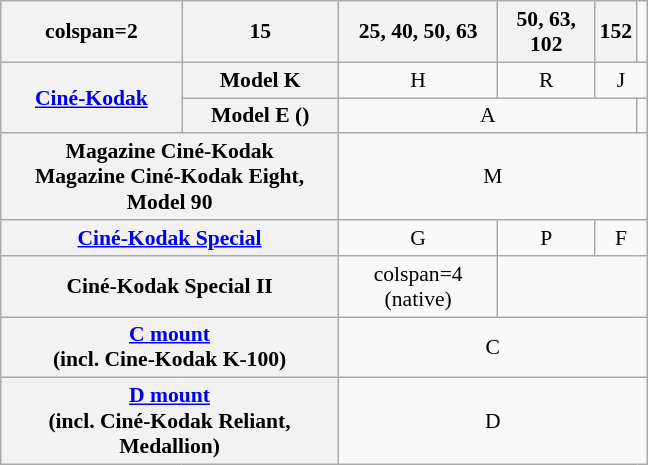<table class="wikitable floatright" style="font-size:90%;text-align:center;width:30em;">
<tr>
<th>colspan=2 </th>
<th>15</th>
<th>25, 40, 50, 63</th>
<th>50, 63, 102</th>
<th>152</th>
</tr>
<tr>
<th rowspan=2><a href='#'>Ciné-Kodak</a></th>
<th>Model K</th>
<td>H</td>
<td>R</td>
<td colspan=2>J</td>
</tr>
<tr>
<th>Model E ()</th>
<td colspan=3>A</td>
<td></td>
</tr>
<tr>
<th colspan=2>Magazine Ciné-Kodak<br>Magazine Ciné-Kodak Eight, Model 90</th>
<td colspan=5>M</td>
</tr>
<tr>
<th colspan=2><a href='#'>Ciné-Kodak Special</a></th>
<td>G</td>
<td>P</td>
<td colspan=2>F</td>
</tr>
<tr>
<th colspan=2>Ciné-Kodak Special II</th>
<td>colspan=4  (native)</td>
</tr>
<tr>
<th colspan=2><a href='#'>C mount</a><br>(incl. Cine-Kodak K-100)</th>
<td colspan=4>C</td>
</tr>
<tr>
<th colspan=2><a href='#'>D mount</a><br>(incl. Ciné-Kodak Reliant, Medallion)</th>
<td colspan=4>D</td>
</tr>
</table>
